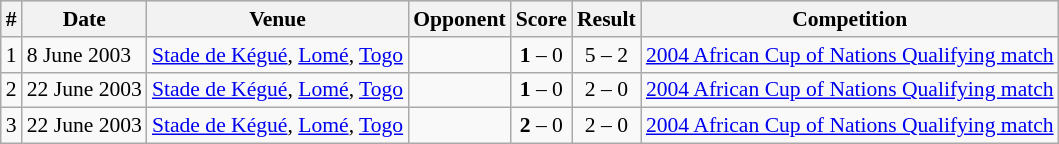<table class="wikitable" style="font-size:90%; text-align: left;">
<tr bgcolor="#CCCCCC" align="center">
<th>#</th>
<th>Date</th>
<th>Venue</th>
<th>Opponent</th>
<th>Score</th>
<th>Result</th>
<th>Competition</th>
</tr>
<tr>
<td>1</td>
<td>8 June 2003</td>
<td><a href='#'>Stade de Kégué</a>, <a href='#'>Lomé</a>, <a href='#'>Togo</a></td>
<td></td>
<td align=center><strong>1</strong> – 0</td>
<td align=center>5 – 2</td>
<td><a href='#'>2004 African Cup of Nations Qualifying match</a></td>
</tr>
<tr>
<td>2</td>
<td>22 June 2003</td>
<td><a href='#'>Stade de Kégué</a>, <a href='#'>Lomé</a>, <a href='#'>Togo</a></td>
<td></td>
<td align=center><strong>1</strong> – 0</td>
<td align=center>2 – 0</td>
<td><a href='#'>2004 African Cup of Nations Qualifying match</a></td>
</tr>
<tr>
<td>3</td>
<td>22 June 2003</td>
<td><a href='#'>Stade de Kégué</a>, <a href='#'>Lomé</a>, <a href='#'>Togo</a></td>
<td></td>
<td align=center><strong>2</strong> – 0</td>
<td align=center>2 – 0</td>
<td><a href='#'>2004 African Cup of Nations Qualifying match</a></td>
</tr>
</table>
